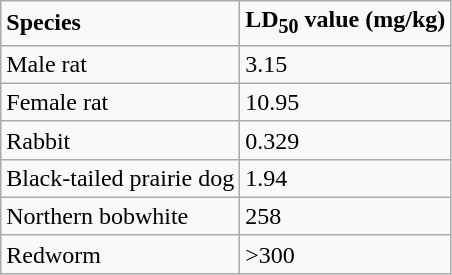<table class="wikitable">
<tr>
<td><strong>Species</strong></td>
<td><strong>LD<sub>50</sub> value (mg/kg)</strong></td>
</tr>
<tr>
<td>Male rat</td>
<td>3.15</td>
</tr>
<tr>
<td>Female rat</td>
<td>10.95</td>
</tr>
<tr>
<td>Rabbit</td>
<td>0.329</td>
</tr>
<tr>
<td>Black-tailed prairie dog</td>
<td>1.94</td>
</tr>
<tr>
<td>Northern bobwhite</td>
<td>258</td>
</tr>
<tr>
<td>Redworm</td>
<td>>300</td>
</tr>
</table>
